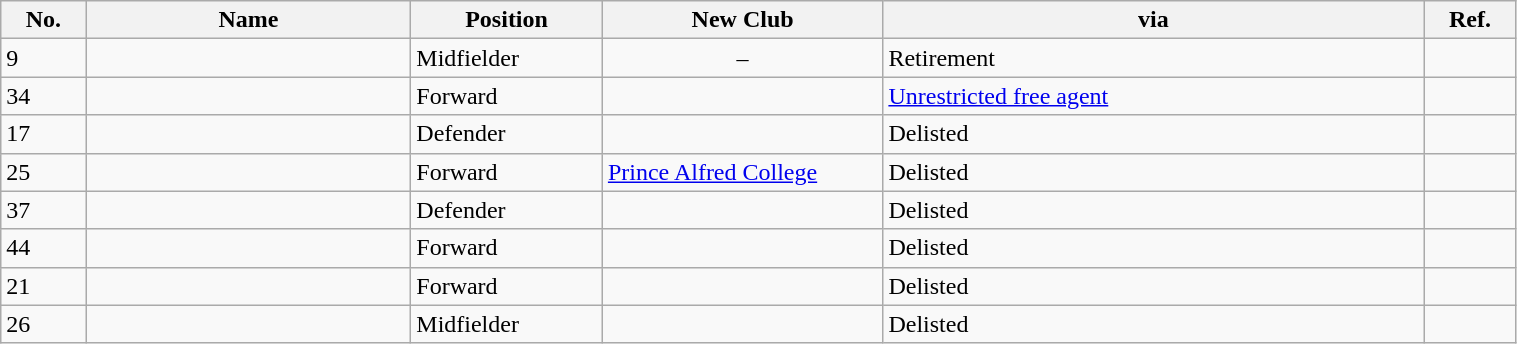<table class="wikitable sortable" style="width:80%;">
<tr>
<th width="1%">No.</th>
<th width="6%">Name</th>
<th width="2%">Position</th>
<th width="5%">New Club</th>
<th width="10%">via</th>
<th width="1%">Ref.</th>
</tr>
<tr>
<td>9</td>
<td></td>
<td>Midfielder</td>
<td align=center>–</td>
<td>Retirement</td>
<td></td>
</tr>
<tr>
<td>34</td>
<td></td>
<td>Forward</td>
<td></td>
<td><a href='#'>Unrestricted free agent</a></td>
<td></td>
</tr>
<tr>
<td>17</td>
<td></td>
<td>Defender</td>
<td></td>
<td>Delisted</td>
<td></td>
</tr>
<tr>
<td>25</td>
<td></td>
<td>Forward</td>
<td><a href='#'>Prince Alfred College</a></td>
<td>Delisted</td>
<td></td>
</tr>
<tr>
<td>37</td>
<td></td>
<td>Defender</td>
<td></td>
<td>Delisted</td>
<td></td>
</tr>
<tr>
<td>44</td>
<td></td>
<td>Forward</td>
<td></td>
<td>Delisted</td>
<td></td>
</tr>
<tr>
<td>21</td>
<td><em></em></td>
<td>Forward</td>
<td></td>
<td>Delisted</td>
<td></td>
</tr>
<tr>
<td>26</td>
<td><em></em></td>
<td>Midfielder</td>
<td></td>
<td>Delisted</td>
<td></td>
</tr>
</table>
